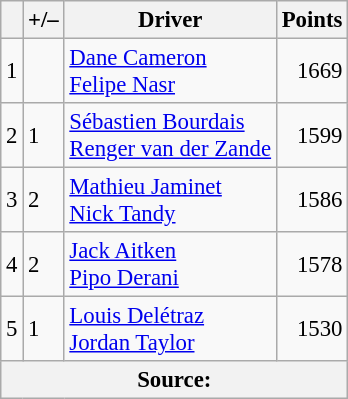<table class="wikitable" style="font-size: 95%;">
<tr>
<th scope="col"></th>
<th scope="col">+/–</th>
<th scope="col">Driver</th>
<th scope="col">Points</th>
</tr>
<tr>
<td align=center>1</td>
<td align=left></td>
<td> <a href='#'>Dane Cameron</a><br> <a href='#'>Felipe Nasr</a></td>
<td align=right>1669</td>
</tr>
<tr>
<td align=center>2</td>
<td align=left> 1</td>
<td> <a href='#'>Sébastien Bourdais</a><br> <a href='#'>Renger van der Zande</a></td>
<td align=right>1599</td>
</tr>
<tr>
<td align=center>3</td>
<td align=left> 2</td>
<td> <a href='#'>Mathieu Jaminet</a><br> <a href='#'>Nick Tandy</a></td>
<td align=right>1586</td>
</tr>
<tr>
<td align=center>4</td>
<td align=left> 2</td>
<td> <a href='#'>Jack Aitken</a><br> <a href='#'>Pipo Derani</a></td>
<td align=right>1578</td>
</tr>
<tr>
<td align=center>5</td>
<td align=left> 1</td>
<td> <a href='#'>Louis Delétraz</a><br> <a href='#'>Jordan Taylor</a></td>
<td align=right>1530</td>
</tr>
<tr>
<th colspan=5>Source:</th>
</tr>
</table>
